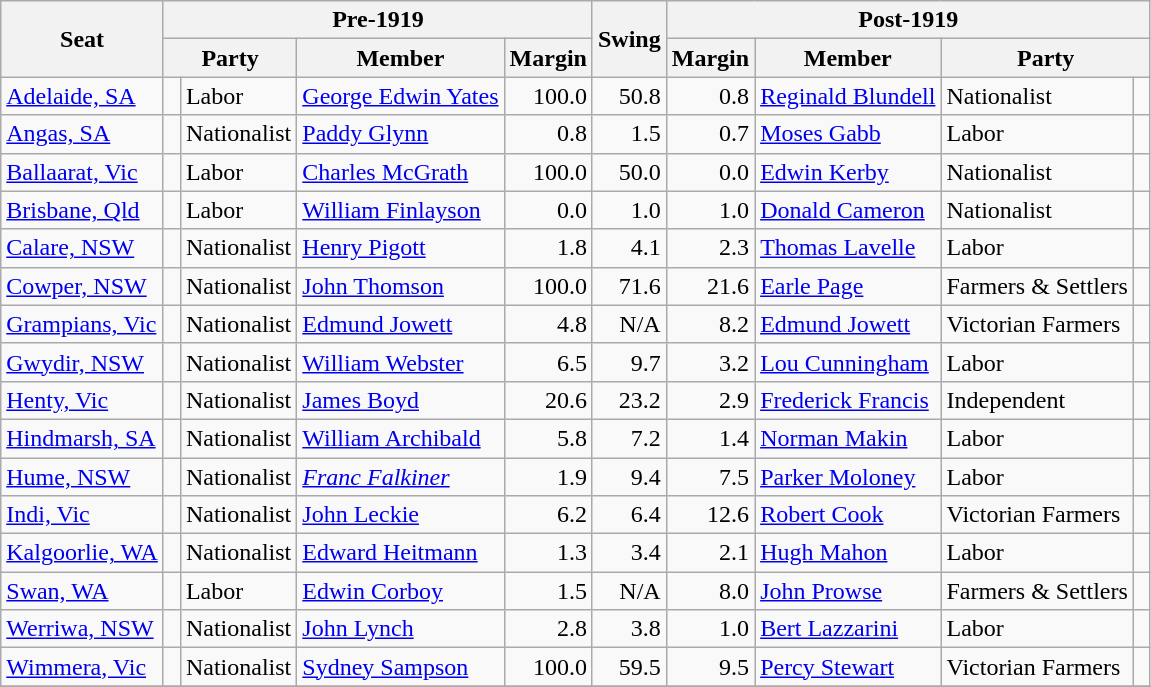<table class="wikitable">
<tr>
<th rowspan="2">Seat</th>
<th colspan="4">Pre-1919</th>
<th rowspan="2">Swing</th>
<th colspan="4">Post-1919</th>
</tr>
<tr>
<th colspan="2">Party</th>
<th>Member</th>
<th>Margin</th>
<th>Margin</th>
<th>Member</th>
<th colspan="2">Party</th>
</tr>
<tr>
<td><a href='#'>Adelaide, SA</a></td>
<td> </td>
<td>Labor</td>
<td><a href='#'>George Edwin Yates</a></td>
<td style="text-align:right;">100.0</td>
<td style="text-align:right;">50.8</td>
<td style="text-align:right;">0.8</td>
<td><a href='#'>Reginald Blundell</a></td>
<td>Nationalist</td>
<td> </td>
</tr>
<tr>
<td><a href='#'>Angas, SA</a></td>
<td> </td>
<td>Nationalist</td>
<td><a href='#'>Paddy Glynn</a></td>
<td style="text-align:right;">0.8</td>
<td style="text-align:right;">1.5</td>
<td style="text-align:right;">0.7</td>
<td><a href='#'>Moses Gabb</a></td>
<td>Labor</td>
<td> </td>
</tr>
<tr>
<td><a href='#'>Ballaarat, Vic</a></td>
<td> </td>
<td>Labor</td>
<td><a href='#'>Charles McGrath</a></td>
<td style="text-align:right;">100.0</td>
<td style="text-align:right;">50.0</td>
<td style="text-align:right;">0.0</td>
<td><a href='#'>Edwin Kerby</a></td>
<td>Nationalist</td>
<td> </td>
</tr>
<tr>
<td><a href='#'>Brisbane, Qld</a></td>
<td> </td>
<td>Labor</td>
<td><a href='#'>William Finlayson</a></td>
<td style="text-align:right;">0.0</td>
<td style="text-align:right;">1.0</td>
<td style="text-align:right;">1.0</td>
<td><a href='#'>Donald Cameron</a></td>
<td>Nationalist</td>
<td> </td>
</tr>
<tr>
<td><a href='#'>Calare, NSW</a></td>
<td> </td>
<td>Nationalist</td>
<td><a href='#'>Henry Pigott</a></td>
<td style="text-align:right;">1.8</td>
<td style="text-align:right;">4.1</td>
<td style="text-align:right;">2.3</td>
<td><a href='#'>Thomas Lavelle</a></td>
<td>Labor</td>
<td> </td>
</tr>
<tr>
<td><a href='#'>Cowper, NSW</a></td>
<td> </td>
<td>Nationalist</td>
<td><a href='#'>John Thomson</a></td>
<td style="text-align:right;">100.0</td>
<td style="text-align:right;">71.6</td>
<td style="text-align:right;">21.6</td>
<td><a href='#'>Earle Page</a></td>
<td>Farmers & Settlers</td>
<td> </td>
</tr>
<tr>
<td><a href='#'>Grampians, Vic</a></td>
<td> </td>
<td>Nationalist</td>
<td><a href='#'>Edmund Jowett</a></td>
<td style="text-align:right;">4.8</td>
<td style="text-align:right;">N/A</td>
<td style="text-align:right;">8.2</td>
<td><a href='#'>Edmund Jowett</a></td>
<td>Victorian Farmers</td>
<td> </td>
</tr>
<tr>
<td><a href='#'>Gwydir, NSW</a></td>
<td> </td>
<td>Nationalist</td>
<td><a href='#'>William Webster</a></td>
<td style="text-align:right;">6.5</td>
<td style="text-align:right;">9.7</td>
<td style="text-align:right;">3.2</td>
<td><a href='#'>Lou Cunningham</a></td>
<td>Labor</td>
<td> </td>
</tr>
<tr>
<td><a href='#'>Henty, Vic</a></td>
<td> </td>
<td>Nationalist</td>
<td><a href='#'>James Boyd</a></td>
<td style="text-align:right;">20.6</td>
<td style="text-align:right;">23.2</td>
<td style="text-align:right;">2.9</td>
<td><a href='#'>Frederick Francis</a></td>
<td>Independent</td>
<td> </td>
</tr>
<tr>
<td><a href='#'>Hindmarsh, SA</a></td>
<td> </td>
<td>Nationalist</td>
<td><a href='#'>William Archibald</a></td>
<td style="text-align:right;">5.8</td>
<td style="text-align:right;">7.2</td>
<td style="text-align:right;">1.4</td>
<td><a href='#'>Norman Makin</a></td>
<td>Labor</td>
<td> </td>
</tr>
<tr>
<td><a href='#'>Hume, NSW</a></td>
<td> </td>
<td>Nationalist</td>
<td><em><a href='#'>Franc Falkiner</a></em></td>
<td style="text-align:right;">1.9</td>
<td style="text-align:right;">9.4</td>
<td style="text-align:right;">7.5</td>
<td><a href='#'>Parker Moloney</a></td>
<td>Labor</td>
<td> </td>
</tr>
<tr>
<td><a href='#'>Indi, Vic</a></td>
<td> </td>
<td>Nationalist</td>
<td><a href='#'>John Leckie</a></td>
<td style="text-align:right;">6.2</td>
<td style="text-align:right;">6.4</td>
<td style="text-align:right;">12.6</td>
<td><a href='#'>Robert Cook</a></td>
<td>Victorian Farmers</td>
<td> </td>
</tr>
<tr>
<td><a href='#'>Kalgoorlie, WA</a></td>
<td> </td>
<td>Nationalist</td>
<td><a href='#'>Edward Heitmann</a></td>
<td style="text-align:right;">1.3</td>
<td style="text-align:right;">3.4</td>
<td style="text-align:right;">2.1</td>
<td><a href='#'>Hugh Mahon</a></td>
<td>Labor</td>
<td> </td>
</tr>
<tr>
<td><a href='#'>Swan, WA</a></td>
<td> </td>
<td>Labor</td>
<td><a href='#'>Edwin Corboy</a></td>
<td style="text-align:right;">1.5</td>
<td style="text-align:right;">N/A</td>
<td style="text-align:right;">8.0</td>
<td><a href='#'>John Prowse</a></td>
<td>Farmers & Settlers</td>
<td> </td>
</tr>
<tr>
<td><a href='#'>Werriwa, NSW</a></td>
<td> </td>
<td>Nationalist</td>
<td><a href='#'>John Lynch</a></td>
<td style="text-align:right;">2.8</td>
<td style="text-align:right;">3.8</td>
<td style="text-align:right;">1.0</td>
<td><a href='#'>Bert Lazzarini</a></td>
<td>Labor</td>
<td> </td>
</tr>
<tr>
<td><a href='#'>Wimmera, Vic</a></td>
<td> </td>
<td>Nationalist</td>
<td><a href='#'>Sydney Sampson</a></td>
<td style="text-align:right;">100.0</td>
<td style="text-align:right;">59.5</td>
<td style="text-align:right;">9.5</td>
<td><a href='#'>Percy Stewart</a></td>
<td>Victorian Farmers</td>
<td> </td>
</tr>
<tr>
</tr>
</table>
